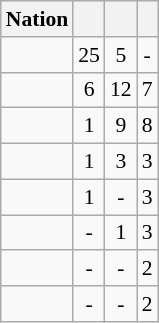<table class=wikitable style="font-size:90%">
<tr>
<th>Nation</th>
<th></th>
<th></th>
<th></th>
</tr>
<tr>
<td><strong></strong></td>
<td align="center">25</td>
<td align="center">5</td>
<td align="center">-</td>
</tr>
<tr>
<td></td>
<td align="center">6</td>
<td align="center">12</td>
<td align="center">7</td>
</tr>
<tr>
<td></td>
<td align="center">1</td>
<td align="center">9</td>
<td align="center">8</td>
</tr>
<tr>
<td></td>
<td align="center">1</td>
<td align="center">3</td>
<td align="center">3</td>
</tr>
<tr>
<td></td>
<td align="center">1</td>
<td align="center">-</td>
<td align="center">3</td>
</tr>
<tr>
<td></td>
<td align="center">-</td>
<td align="center">1</td>
<td align="center">3</td>
</tr>
<tr>
<td></td>
<td align="center">-</td>
<td align="center">-</td>
<td align="center">2</td>
</tr>
<tr>
<td></td>
<td align="center">-</td>
<td align="center">-</td>
<td align="center">2</td>
</tr>
</table>
